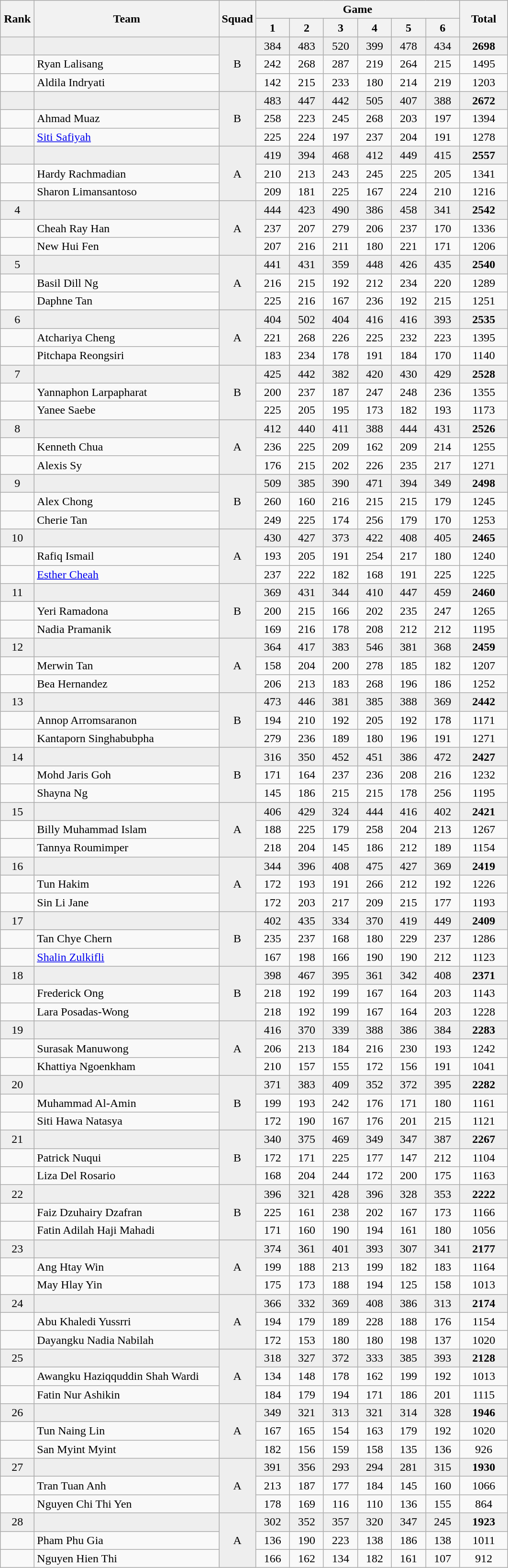<table class=wikitable style="text-align:center">
<tr>
<th rowspan="2" width=40>Rank</th>
<th rowspan="2" width=250>Team</th>
<th rowspan="2" width=40>Squad</th>
<th colspan="6">Game</th>
<th rowspan="2" width=60>Total</th>
</tr>
<tr>
<th width=40>1</th>
<th width=40>2</th>
<th width=40>3</th>
<th width=40>4</th>
<th width=40>5</th>
<th width=40>6</th>
</tr>
<tr bgcolor=eeeeee>
<td></td>
<td align=left></td>
<td rowspan="3">B</td>
<td>384</td>
<td>483</td>
<td>520</td>
<td>399</td>
<td>478</td>
<td>434</td>
<td><strong>2698</strong></td>
</tr>
<tr>
<td></td>
<td align=left>Ryan Lalisang</td>
<td>242</td>
<td>268</td>
<td>287</td>
<td>219</td>
<td>264</td>
<td>215</td>
<td>1495</td>
</tr>
<tr>
<td></td>
<td align=left>Aldila Indryati</td>
<td>142</td>
<td>215</td>
<td>233</td>
<td>180</td>
<td>214</td>
<td>219</td>
<td>1203</td>
</tr>
<tr bgcolor=eeeeee>
<td></td>
<td align=left></td>
<td rowspan="3">B</td>
<td>483</td>
<td>447</td>
<td>442</td>
<td>505</td>
<td>407</td>
<td>388</td>
<td><strong>2672</strong></td>
</tr>
<tr>
<td></td>
<td align=left>Ahmad Muaz</td>
<td>258</td>
<td>223</td>
<td>245</td>
<td>268</td>
<td>203</td>
<td>197</td>
<td>1394</td>
</tr>
<tr>
<td></td>
<td align=left><a href='#'>Siti Safiyah</a></td>
<td>225</td>
<td>224</td>
<td>197</td>
<td>237</td>
<td>204</td>
<td>191</td>
<td>1278</td>
</tr>
<tr bgcolor=eeeeee>
<td></td>
<td align=left></td>
<td rowspan="3">A</td>
<td>419</td>
<td>394</td>
<td>468</td>
<td>412</td>
<td>449</td>
<td>415</td>
<td><strong>2557</strong></td>
</tr>
<tr>
<td></td>
<td align=left>Hardy Rachmadian</td>
<td>210</td>
<td>213</td>
<td>243</td>
<td>245</td>
<td>225</td>
<td>205</td>
<td>1341</td>
</tr>
<tr>
<td></td>
<td align=left>Sharon Limansantoso</td>
<td>209</td>
<td>181</td>
<td>225</td>
<td>167</td>
<td>224</td>
<td>210</td>
<td>1216</td>
</tr>
<tr bgcolor=eeeeee>
<td>4</td>
<td align=left></td>
<td rowspan="3">A</td>
<td>444</td>
<td>423</td>
<td>490</td>
<td>386</td>
<td>458</td>
<td>341</td>
<td><strong>2542</strong></td>
</tr>
<tr>
<td></td>
<td align=left>Cheah Ray Han</td>
<td>237</td>
<td>207</td>
<td>279</td>
<td>206</td>
<td>237</td>
<td>170</td>
<td>1336</td>
</tr>
<tr>
<td></td>
<td align=left>New Hui Fen</td>
<td>207</td>
<td>216</td>
<td>211</td>
<td>180</td>
<td>221</td>
<td>171</td>
<td>1206</td>
</tr>
<tr bgcolor=eeeeee>
<td>5</td>
<td align=left></td>
<td rowspan="3">A</td>
<td>441</td>
<td>431</td>
<td>359</td>
<td>448</td>
<td>426</td>
<td>435</td>
<td><strong>2540</strong></td>
</tr>
<tr>
<td></td>
<td align=left>Basil Dill Ng</td>
<td>216</td>
<td>215</td>
<td>192</td>
<td>212</td>
<td>234</td>
<td>220</td>
<td>1289</td>
</tr>
<tr>
<td></td>
<td align=left>Daphne Tan</td>
<td>225</td>
<td>216</td>
<td>167</td>
<td>236</td>
<td>192</td>
<td>215</td>
<td>1251</td>
</tr>
<tr bgcolor=eeeeee>
<td>6</td>
<td align=left></td>
<td rowspan="3">A</td>
<td>404</td>
<td>502</td>
<td>404</td>
<td>416</td>
<td>416</td>
<td>393</td>
<td><strong>2535</strong></td>
</tr>
<tr>
<td></td>
<td align=left>Atchariya Cheng</td>
<td>221</td>
<td>268</td>
<td>226</td>
<td>225</td>
<td>232</td>
<td>223</td>
<td>1395</td>
</tr>
<tr>
<td></td>
<td align=left>Pitchapa Reongsiri</td>
<td>183</td>
<td>234</td>
<td>178</td>
<td>191</td>
<td>184</td>
<td>170</td>
<td>1140</td>
</tr>
<tr bgcolor=eeeeee>
<td>7</td>
<td align=left></td>
<td rowspan="3">B</td>
<td>425</td>
<td>442</td>
<td>382</td>
<td>420</td>
<td>430</td>
<td>429</td>
<td><strong>2528</strong></td>
</tr>
<tr>
<td></td>
<td align=left>Yannaphon Larpapharat</td>
<td>200</td>
<td>237</td>
<td>187</td>
<td>247</td>
<td>248</td>
<td>236</td>
<td>1355</td>
</tr>
<tr>
<td></td>
<td align=left>Yanee Saebe</td>
<td>225</td>
<td>205</td>
<td>195</td>
<td>173</td>
<td>182</td>
<td>193</td>
<td>1173</td>
</tr>
<tr bgcolor=eeeeee>
<td>8</td>
<td align=left></td>
<td rowspan="3">A</td>
<td>412</td>
<td>440</td>
<td>411</td>
<td>388</td>
<td>444</td>
<td>431</td>
<td><strong>2526</strong></td>
</tr>
<tr>
<td></td>
<td align=left>Kenneth Chua</td>
<td>236</td>
<td>225</td>
<td>209</td>
<td>162</td>
<td>209</td>
<td>214</td>
<td>1255</td>
</tr>
<tr>
<td></td>
<td align=left>Alexis Sy</td>
<td>176</td>
<td>215</td>
<td>202</td>
<td>226</td>
<td>235</td>
<td>217</td>
<td>1271</td>
</tr>
<tr bgcolor=eeeeee>
<td>9</td>
<td align=left></td>
<td rowspan="3">B</td>
<td>509</td>
<td>385</td>
<td>390</td>
<td>471</td>
<td>394</td>
<td>349</td>
<td><strong>2498</strong></td>
</tr>
<tr>
<td></td>
<td align=left>Alex Chong</td>
<td>260</td>
<td>160</td>
<td>216</td>
<td>215</td>
<td>215</td>
<td>179</td>
<td>1245</td>
</tr>
<tr>
<td></td>
<td align=left>Cherie Tan</td>
<td>249</td>
<td>225</td>
<td>174</td>
<td>256</td>
<td>179</td>
<td>170</td>
<td>1253</td>
</tr>
<tr bgcolor=eeeeee>
<td>10</td>
<td align=left></td>
<td rowspan="3">A</td>
<td>430</td>
<td>427</td>
<td>373</td>
<td>422</td>
<td>408</td>
<td>405</td>
<td><strong>2465</strong></td>
</tr>
<tr>
<td></td>
<td align=left>Rafiq Ismail</td>
<td>193</td>
<td>205</td>
<td>191</td>
<td>254</td>
<td>217</td>
<td>180</td>
<td>1240</td>
</tr>
<tr>
<td></td>
<td align=left><a href='#'>Esther Cheah</a></td>
<td>237</td>
<td>222</td>
<td>182</td>
<td>168</td>
<td>191</td>
<td>225</td>
<td>1225</td>
</tr>
<tr bgcolor=eeeeee>
<td>11</td>
<td align=left></td>
<td rowspan="3">B</td>
<td>369</td>
<td>431</td>
<td>344</td>
<td>410</td>
<td>447</td>
<td>459</td>
<td><strong>2460</strong></td>
</tr>
<tr>
<td></td>
<td align=left>Yeri Ramadona</td>
<td>200</td>
<td>215</td>
<td>166</td>
<td>202</td>
<td>235</td>
<td>247</td>
<td>1265</td>
</tr>
<tr>
<td></td>
<td align=left>Nadia Pramanik</td>
<td>169</td>
<td>216</td>
<td>178</td>
<td>208</td>
<td>212</td>
<td>212</td>
<td>1195</td>
</tr>
<tr bgcolor=eeeeee>
<td>12</td>
<td align=left></td>
<td rowspan="3">A</td>
<td>364</td>
<td>417</td>
<td>383</td>
<td>546</td>
<td>381</td>
<td>368</td>
<td><strong>2459</strong></td>
</tr>
<tr>
<td></td>
<td align=left>Merwin Tan</td>
<td>158</td>
<td>204</td>
<td>200</td>
<td>278</td>
<td>185</td>
<td>182</td>
<td>1207</td>
</tr>
<tr>
<td></td>
<td align=left>Bea Hernandez</td>
<td>206</td>
<td>213</td>
<td>183</td>
<td>268</td>
<td>196</td>
<td>186</td>
<td>1252</td>
</tr>
<tr bgcolor=eeeeee>
<td>13</td>
<td align=left></td>
<td rowspan="3">B</td>
<td>473</td>
<td>446</td>
<td>381</td>
<td>385</td>
<td>388</td>
<td>369</td>
<td><strong>2442</strong></td>
</tr>
<tr>
<td></td>
<td align=left>Annop Arromsaranon</td>
<td>194</td>
<td>210</td>
<td>192</td>
<td>205</td>
<td>192</td>
<td>178</td>
<td>1171</td>
</tr>
<tr>
<td></td>
<td align=left>Kantaporn Singhabubpha</td>
<td>279</td>
<td>236</td>
<td>189</td>
<td>180</td>
<td>196</td>
<td>191</td>
<td>1271</td>
</tr>
<tr bgcolor=eeeeee>
<td>14</td>
<td align=left></td>
<td rowspan="3">B</td>
<td>316</td>
<td>350</td>
<td>452</td>
<td>451</td>
<td>386</td>
<td>472</td>
<td><strong>2427</strong></td>
</tr>
<tr>
<td></td>
<td align=left>Mohd Jaris Goh</td>
<td>171</td>
<td>164</td>
<td>237</td>
<td>236</td>
<td>208</td>
<td>216</td>
<td>1232</td>
</tr>
<tr>
<td></td>
<td align=left>Shayna Ng</td>
<td>145</td>
<td>186</td>
<td>215</td>
<td>215</td>
<td>178</td>
<td>256</td>
<td>1195</td>
</tr>
<tr bgcolor=eeeeee>
<td>15</td>
<td align=left></td>
<td rowspan="3">A</td>
<td>406</td>
<td>429</td>
<td>324</td>
<td>444</td>
<td>416</td>
<td>402</td>
<td><strong>2421</strong></td>
</tr>
<tr>
<td></td>
<td align=left>Billy Muhammad Islam</td>
<td>188</td>
<td>225</td>
<td>179</td>
<td>258</td>
<td>204</td>
<td>213</td>
<td>1267</td>
</tr>
<tr>
<td></td>
<td align=left>Tannya Roumimper</td>
<td>218</td>
<td>204</td>
<td>145</td>
<td>186</td>
<td>212</td>
<td>189</td>
<td>1154</td>
</tr>
<tr bgcolor=eeeeee>
<td>16</td>
<td align=left></td>
<td rowspan="3">A</td>
<td>344</td>
<td>396</td>
<td>408</td>
<td>475</td>
<td>427</td>
<td>369</td>
<td><strong>2419</strong></td>
</tr>
<tr>
<td></td>
<td align=left>Tun Hakim</td>
<td>172</td>
<td>193</td>
<td>191</td>
<td>266</td>
<td>212</td>
<td>192</td>
<td>1226</td>
</tr>
<tr>
<td></td>
<td align=left>Sin Li Jane</td>
<td>172</td>
<td>203</td>
<td>217</td>
<td>209</td>
<td>215</td>
<td>177</td>
<td>1193</td>
</tr>
<tr bgcolor=eeeeee>
<td>17</td>
<td align=left></td>
<td rowspan="3">B</td>
<td>402</td>
<td>435</td>
<td>334</td>
<td>370</td>
<td>419</td>
<td>449</td>
<td><strong>2409</strong></td>
</tr>
<tr>
<td></td>
<td align=left>Tan Chye Chern</td>
<td>235</td>
<td>237</td>
<td>168</td>
<td>180</td>
<td>229</td>
<td>237</td>
<td>1286</td>
</tr>
<tr>
<td></td>
<td align=left><a href='#'>Shalin Zulkifli</a></td>
<td>167</td>
<td>198</td>
<td>166</td>
<td>190</td>
<td>190</td>
<td>212</td>
<td>1123</td>
</tr>
<tr bgcolor=eeeeee>
<td>18</td>
<td align=left></td>
<td rowspan="3">B</td>
<td>398</td>
<td>467</td>
<td>395</td>
<td>361</td>
<td>342</td>
<td>408</td>
<td><strong>2371</strong></td>
</tr>
<tr>
<td></td>
<td align=left>Frederick Ong</td>
<td>218</td>
<td>192</td>
<td>199</td>
<td>167</td>
<td>164</td>
<td>203</td>
<td>1143</td>
</tr>
<tr>
<td></td>
<td align=left>Lara Posadas-Wong</td>
<td>218</td>
<td>192</td>
<td>199</td>
<td>167</td>
<td>164</td>
<td>203</td>
<td>1228</td>
</tr>
<tr bgcolor=eeeeee>
<td>19</td>
<td align=left></td>
<td rowspan="3">A</td>
<td>416</td>
<td>370</td>
<td>339</td>
<td>388</td>
<td>386</td>
<td>384</td>
<td><strong>2283</strong></td>
</tr>
<tr>
<td></td>
<td align=left>Surasak Manuwong</td>
<td>206</td>
<td>213</td>
<td>184</td>
<td>216</td>
<td>230</td>
<td>193</td>
<td>1242</td>
</tr>
<tr>
<td></td>
<td align=left>Khattiya Ngoenkham</td>
<td>210</td>
<td>157</td>
<td>155</td>
<td>172</td>
<td>156</td>
<td>191</td>
<td>1041</td>
</tr>
<tr bgcolor=eeeeee>
<td>20</td>
<td align=left></td>
<td rowspan="3">B</td>
<td>371</td>
<td>383</td>
<td>409</td>
<td>352</td>
<td>372</td>
<td>395</td>
<td><strong>2282</strong></td>
</tr>
<tr>
<td></td>
<td align=left>Muhammad Al-Amin</td>
<td>199</td>
<td>193</td>
<td>242</td>
<td>176</td>
<td>171</td>
<td>180</td>
<td>1161</td>
</tr>
<tr>
<td></td>
<td align=left>Siti Hawa Natasya</td>
<td>172</td>
<td>190</td>
<td>167</td>
<td>176</td>
<td>201</td>
<td>215</td>
<td>1121</td>
</tr>
<tr bgcolor=eeeeee>
<td>21</td>
<td align=left></td>
<td rowspan="3">B</td>
<td>340</td>
<td>375</td>
<td>469</td>
<td>349</td>
<td>347</td>
<td>387</td>
<td><strong>2267</strong></td>
</tr>
<tr>
<td></td>
<td align=left>Patrick Nuqui</td>
<td>172</td>
<td>171</td>
<td>225</td>
<td>177</td>
<td>147</td>
<td>212</td>
<td>1104</td>
</tr>
<tr>
<td></td>
<td align=left>Liza Del Rosario</td>
<td>168</td>
<td>204</td>
<td>244</td>
<td>172</td>
<td>200</td>
<td>175</td>
<td>1163</td>
</tr>
<tr bgcolor=eeeeee>
<td>22</td>
<td align=left></td>
<td rowspan="3">B</td>
<td>396</td>
<td>321</td>
<td>428</td>
<td>396</td>
<td>328</td>
<td>353</td>
<td><strong>2222</strong></td>
</tr>
<tr>
<td></td>
<td align=left>Faiz Dzuhairy Dzafran</td>
<td>225</td>
<td>161</td>
<td>238</td>
<td>202</td>
<td>167</td>
<td>173</td>
<td>1166</td>
</tr>
<tr>
<td></td>
<td align=left>Fatin Adilah Haji Mahadi</td>
<td>171</td>
<td>160</td>
<td>190</td>
<td>194</td>
<td>161</td>
<td>180</td>
<td>1056</td>
</tr>
<tr bgcolor=eeeeee>
<td>23</td>
<td align=left></td>
<td rowspan="3">A</td>
<td>374</td>
<td>361</td>
<td>401</td>
<td>393</td>
<td>307</td>
<td>341</td>
<td><strong>2177</strong></td>
</tr>
<tr>
<td></td>
<td align=left>Ang Htay Win</td>
<td>199</td>
<td>188</td>
<td>213</td>
<td>199</td>
<td>182</td>
<td>183</td>
<td>1164</td>
</tr>
<tr>
<td></td>
<td align=left>May Hlay Yin</td>
<td>175</td>
<td>173</td>
<td>188</td>
<td>194</td>
<td>125</td>
<td>158</td>
<td>1013</td>
</tr>
<tr bgcolor=eeeeee>
<td>24</td>
<td align=left></td>
<td rowspan="3">A</td>
<td>366</td>
<td>332</td>
<td>369</td>
<td>408</td>
<td>386</td>
<td>313</td>
<td><strong>2174</strong></td>
</tr>
<tr>
<td></td>
<td align=left>Abu Khaledi Yussrri</td>
<td>194</td>
<td>179</td>
<td>189</td>
<td>228</td>
<td>188</td>
<td>176</td>
<td>1154</td>
</tr>
<tr>
<td></td>
<td align=left>Dayangku Nadia Nabilah</td>
<td>172</td>
<td>153</td>
<td>180</td>
<td>180</td>
<td>198</td>
<td>137</td>
<td>1020</td>
</tr>
<tr bgcolor=eeeeee>
<td>25</td>
<td align=left></td>
<td rowspan="3">A</td>
<td>318</td>
<td>327</td>
<td>372</td>
<td>333</td>
<td>385</td>
<td>393</td>
<td><strong>2128</strong></td>
</tr>
<tr>
<td></td>
<td align=left>Awangku Haziqquddin Shah Wardi</td>
<td>134</td>
<td>148</td>
<td>178</td>
<td>162</td>
<td>199</td>
<td>192</td>
<td>1013</td>
</tr>
<tr>
<td></td>
<td align=left>Fatin Nur Ashikin</td>
<td>184</td>
<td>179</td>
<td>194</td>
<td>171</td>
<td>186</td>
<td>201</td>
<td>1115</td>
</tr>
<tr bgcolor=eeeeee>
<td>26</td>
<td align=left></td>
<td rowspan="3">A</td>
<td>349</td>
<td>321</td>
<td>313</td>
<td>321</td>
<td>314</td>
<td>328</td>
<td><strong>1946</strong></td>
</tr>
<tr>
<td></td>
<td align=left>Tun Naing Lin</td>
<td>167</td>
<td>165</td>
<td>154</td>
<td>163</td>
<td>179</td>
<td>192</td>
<td>1020</td>
</tr>
<tr>
<td></td>
<td align=left>San Myint Myint</td>
<td>182</td>
<td>156</td>
<td>159</td>
<td>158</td>
<td>135</td>
<td>136</td>
<td>926</td>
</tr>
<tr bgcolor=eeeeee>
<td>27</td>
<td align=left></td>
<td rowspan="3">A</td>
<td>391</td>
<td>356</td>
<td>293</td>
<td>294</td>
<td>281</td>
<td>315</td>
<td><strong>1930</strong></td>
</tr>
<tr>
<td></td>
<td align=left>Tran Tuan Anh</td>
<td>213</td>
<td>187</td>
<td>177</td>
<td>184</td>
<td>145</td>
<td>160</td>
<td>1066</td>
</tr>
<tr>
<td></td>
<td align=left>Nguyen Chi Thi Yen</td>
<td>178</td>
<td>169</td>
<td>116</td>
<td>110</td>
<td>136</td>
<td>155</td>
<td>864</td>
</tr>
<tr bgcolor=eeeeee>
<td>28</td>
<td align=left></td>
<td rowspan="3">A</td>
<td>302</td>
<td>352</td>
<td>357</td>
<td>320</td>
<td>347</td>
<td>245</td>
<td><strong>1923</strong></td>
</tr>
<tr>
<td></td>
<td align=left>Pham Phu Gia</td>
<td>136</td>
<td>190</td>
<td>223</td>
<td>138</td>
<td>186</td>
<td>138</td>
<td>1011</td>
</tr>
<tr>
<td></td>
<td align=left>Nguyen Hien Thi</td>
<td>166</td>
<td>162</td>
<td>134</td>
<td>182</td>
<td>161</td>
<td>107</td>
<td>912</td>
</tr>
</table>
